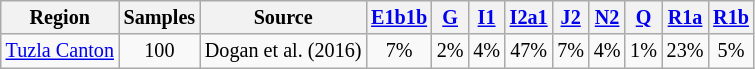<table class="wikitable" style="text-align:center; font-size: 84%">
<tr>
<th>Region</th>
<th>Samples</th>
<th>Source</th>
<th><a href='#'>E1b1b</a></th>
<th><a href='#'>G</a></th>
<th><a href='#'>I1</a></th>
<th><a href='#'>I2a1</a></th>
<th><a href='#'>J2</a></th>
<th><a href='#'>N2</a></th>
<th><a href='#'>Q</a></th>
<th><a href='#'>R1a</a></th>
<th><a href='#'>R1b</a></th>
</tr>
<tr>
<td><a href='#'>Tuzla Canton</a></td>
<td>100</td>
<td>Dogan et al. (2016)</td>
<td>7%</td>
<td>2%</td>
<td>4%</td>
<td>47%</td>
<td>7%</td>
<td>4%</td>
<td>1%</td>
<td>23%</td>
<td>5%</td>
</tr>
</table>
